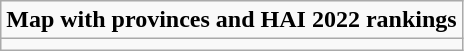<table role= "presentation" class="wikitable mw-collapsible mw-collapsed">
<tr>
<td><strong>Map with provinces and HAI 2022 rankings</strong></td>
</tr>
<tr>
<td></td>
</tr>
</table>
